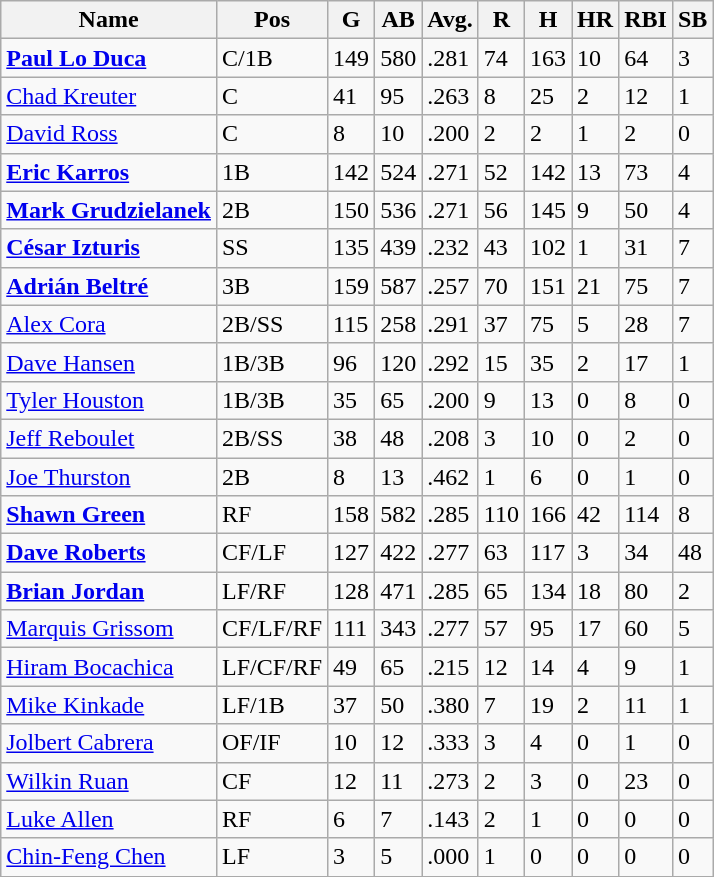<table class="wikitable sortable" style="text-align:left">
<tr>
<th>Name</th>
<th>Pos</th>
<th>G</th>
<th>AB</th>
<th>Avg.</th>
<th>R</th>
<th>H</th>
<th>HR</th>
<th>RBI</th>
<th>SB</th>
</tr>
<tr>
<td><strong><a href='#'>Paul Lo Duca</a></strong></td>
<td>C/1B</td>
<td>149</td>
<td>580</td>
<td>.281</td>
<td>74</td>
<td>163</td>
<td>10</td>
<td>64</td>
<td>3</td>
</tr>
<tr>
<td><a href='#'>Chad Kreuter</a></td>
<td>C</td>
<td>41</td>
<td>95</td>
<td>.263</td>
<td>8</td>
<td>25</td>
<td>2</td>
<td>12</td>
<td>1</td>
</tr>
<tr>
<td><a href='#'>David Ross</a></td>
<td>C</td>
<td>8</td>
<td>10</td>
<td>.200</td>
<td>2</td>
<td>2</td>
<td>1</td>
<td>2</td>
<td>0</td>
</tr>
<tr>
<td><strong><a href='#'>Eric Karros</a></strong></td>
<td>1B</td>
<td>142</td>
<td>524</td>
<td>.271</td>
<td>52</td>
<td>142</td>
<td>13</td>
<td>73</td>
<td>4</td>
</tr>
<tr>
<td><strong><a href='#'>Mark Grudzielanek</a></strong></td>
<td>2B</td>
<td>150</td>
<td>536</td>
<td>.271</td>
<td>56</td>
<td>145</td>
<td>9</td>
<td>50</td>
<td>4</td>
</tr>
<tr>
<td><strong><a href='#'>César Izturis</a></strong></td>
<td>SS</td>
<td>135</td>
<td>439</td>
<td>.232</td>
<td>43</td>
<td>102</td>
<td>1</td>
<td>31</td>
<td>7</td>
</tr>
<tr>
<td><strong><a href='#'>Adrián Beltré</a></strong></td>
<td>3B</td>
<td>159</td>
<td>587</td>
<td>.257</td>
<td>70</td>
<td>151</td>
<td>21</td>
<td>75</td>
<td>7</td>
</tr>
<tr>
<td><a href='#'>Alex Cora</a></td>
<td>2B/SS</td>
<td>115</td>
<td>258</td>
<td>.291</td>
<td>37</td>
<td>75</td>
<td>5</td>
<td>28</td>
<td>7</td>
</tr>
<tr>
<td><a href='#'>Dave Hansen</a></td>
<td>1B/3B</td>
<td>96</td>
<td>120</td>
<td>.292</td>
<td>15</td>
<td>35</td>
<td>2</td>
<td>17</td>
<td>1</td>
</tr>
<tr>
<td><a href='#'>Tyler Houston</a></td>
<td>1B/3B</td>
<td>35</td>
<td>65</td>
<td>.200</td>
<td>9</td>
<td>13</td>
<td>0</td>
<td>8</td>
<td>0</td>
</tr>
<tr>
<td><a href='#'>Jeff Reboulet</a></td>
<td>2B/SS</td>
<td>38</td>
<td>48</td>
<td>.208</td>
<td>3</td>
<td>10</td>
<td>0</td>
<td>2</td>
<td>0</td>
</tr>
<tr>
<td><a href='#'>Joe Thurston</a></td>
<td>2B</td>
<td>8</td>
<td>13</td>
<td>.462</td>
<td>1</td>
<td>6</td>
<td>0</td>
<td>1</td>
<td>0</td>
</tr>
<tr>
<td><strong><a href='#'>Shawn Green</a></strong></td>
<td>RF</td>
<td>158</td>
<td>582</td>
<td>.285</td>
<td>110</td>
<td>166</td>
<td>42</td>
<td>114</td>
<td>8</td>
</tr>
<tr>
<td><strong><a href='#'>Dave Roberts</a></strong></td>
<td>CF/LF</td>
<td>127</td>
<td>422</td>
<td>.277</td>
<td>63</td>
<td>117</td>
<td>3</td>
<td>34</td>
<td>48</td>
</tr>
<tr>
<td><strong><a href='#'>Brian Jordan</a></strong></td>
<td>LF/RF</td>
<td>128</td>
<td>471</td>
<td>.285</td>
<td>65</td>
<td>134</td>
<td>18</td>
<td>80</td>
<td>2</td>
</tr>
<tr>
<td><a href='#'>Marquis Grissom</a></td>
<td>CF/LF/RF</td>
<td>111</td>
<td>343</td>
<td>.277</td>
<td>57</td>
<td>95</td>
<td>17</td>
<td>60</td>
<td>5</td>
</tr>
<tr>
<td><a href='#'>Hiram Bocachica</a></td>
<td>LF/CF/RF</td>
<td>49</td>
<td>65</td>
<td>.215</td>
<td>12</td>
<td>14</td>
<td>4</td>
<td>9</td>
<td>1</td>
</tr>
<tr>
<td><a href='#'>Mike Kinkade</a></td>
<td>LF/1B</td>
<td>37</td>
<td>50</td>
<td>.380</td>
<td>7</td>
<td>19</td>
<td>2</td>
<td>11</td>
<td>1</td>
</tr>
<tr>
<td><a href='#'>Jolbert Cabrera</a></td>
<td>OF/IF</td>
<td>10</td>
<td>12</td>
<td>.333</td>
<td>3</td>
<td>4</td>
<td>0</td>
<td>1</td>
<td>0</td>
</tr>
<tr>
<td><a href='#'>Wilkin Ruan</a></td>
<td>CF</td>
<td>12</td>
<td>11</td>
<td>.273</td>
<td>2</td>
<td>3</td>
<td>0</td>
<td>23</td>
<td>0</td>
</tr>
<tr>
<td><a href='#'>Luke Allen</a></td>
<td>RF</td>
<td>6</td>
<td>7</td>
<td>.143</td>
<td>2</td>
<td>1</td>
<td>0</td>
<td>0</td>
<td>0</td>
</tr>
<tr>
<td><a href='#'>Chin-Feng Chen</a></td>
<td>LF</td>
<td>3</td>
<td>5</td>
<td>.000</td>
<td>1</td>
<td>0</td>
<td>0</td>
<td>0</td>
<td>0</td>
</tr>
<tr>
</tr>
</table>
